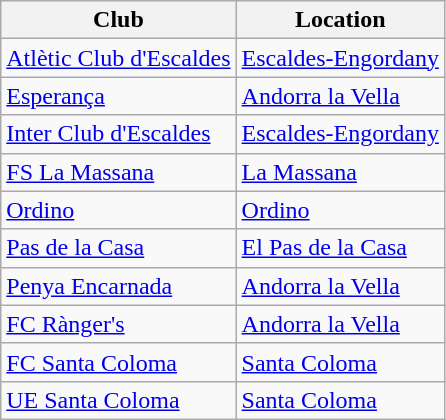<table class="wikitable sortable">
<tr>
<th>Club</th>
<th>Location</th>
</tr>
<tr>
<td><a href='#'>Atlètic Club d'Escaldes</a></td>
<td><a href='#'>Escaldes-Engordany</a></td>
</tr>
<tr>
<td><a href='#'>Esperança</a></td>
<td><a href='#'>Andorra la Vella</a></td>
</tr>
<tr>
<td><a href='#'>Inter Club d'Escaldes</a></td>
<td><a href='#'>Escaldes-Engordany</a></td>
</tr>
<tr>
<td><a href='#'>FS La Massana</a></td>
<td><a href='#'>La Massana</a></td>
</tr>
<tr>
<td><a href='#'>Ordino</a></td>
<td><a href='#'>Ordino</a></td>
</tr>
<tr>
<td><a href='#'>Pas de la Casa</a></td>
<td><a href='#'>El Pas de la Casa</a></td>
</tr>
<tr>
<td><a href='#'>Penya Encarnada</a></td>
<td><a href='#'>Andorra la Vella</a></td>
</tr>
<tr>
<td><a href='#'>FC Rànger's</a></td>
<td><a href='#'>Andorra la Vella</a></td>
</tr>
<tr>
<td><a href='#'>FC Santa Coloma</a></td>
<td><a href='#'>Santa Coloma</a></td>
</tr>
<tr>
<td><a href='#'>UE Santa Coloma</a></td>
<td><a href='#'>Santa Coloma</a></td>
</tr>
</table>
